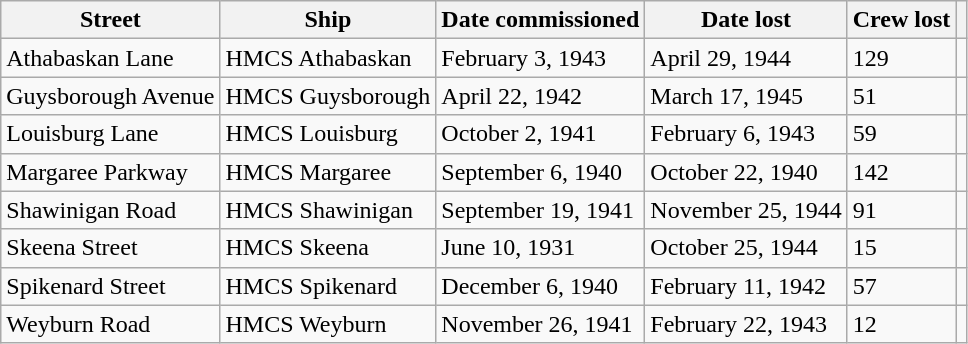<table class="wikitable sortable">
<tr>
<th>Street</th>
<th>Ship</th>
<th>Date commissioned</th>
<th>Date lost</th>
<th>Crew lost</th>
<th></th>
</tr>
<tr>
<td>Athabaskan Lane</td>
<td>HMCS Athabaskan</td>
<td>February 3, 1943</td>
<td>April 29, 1944</td>
<td>129</td>
<td></td>
</tr>
<tr>
<td>Guysborough Avenue</td>
<td>HMCS Guysborough</td>
<td>April 22, 1942</td>
<td>March 17, 1945</td>
<td>51</td>
<td></td>
</tr>
<tr>
<td>Louisburg Lane</td>
<td>HMCS Louisburg</td>
<td>October 2, 1941</td>
<td>February 6, 1943</td>
<td>59</td>
<td></td>
</tr>
<tr>
<td>Margaree Parkway</td>
<td>HMCS Margaree</td>
<td>September 6, 1940</td>
<td>October 22, 1940</td>
<td>142</td>
<td></td>
</tr>
<tr>
<td>Shawinigan Road</td>
<td>HMCS Shawinigan</td>
<td>September 19, 1941</td>
<td>November 25, 1944</td>
<td>91</td>
<td></td>
</tr>
<tr>
<td>Skeena Street</td>
<td>HMCS Skeena</td>
<td>June 10, 1931</td>
<td>October 25, 1944</td>
<td>15</td>
<td></td>
</tr>
<tr>
<td>Spikenard Street</td>
<td>HMCS Spikenard</td>
<td>December 6, 1940</td>
<td>February 11, 1942</td>
<td>57</td>
<td></td>
</tr>
<tr>
<td>Weyburn Road</td>
<td>HMCS Weyburn</td>
<td>November 26, 1941</td>
<td>February 22, 1943</td>
<td>12</td>
<td></td>
</tr>
</table>
